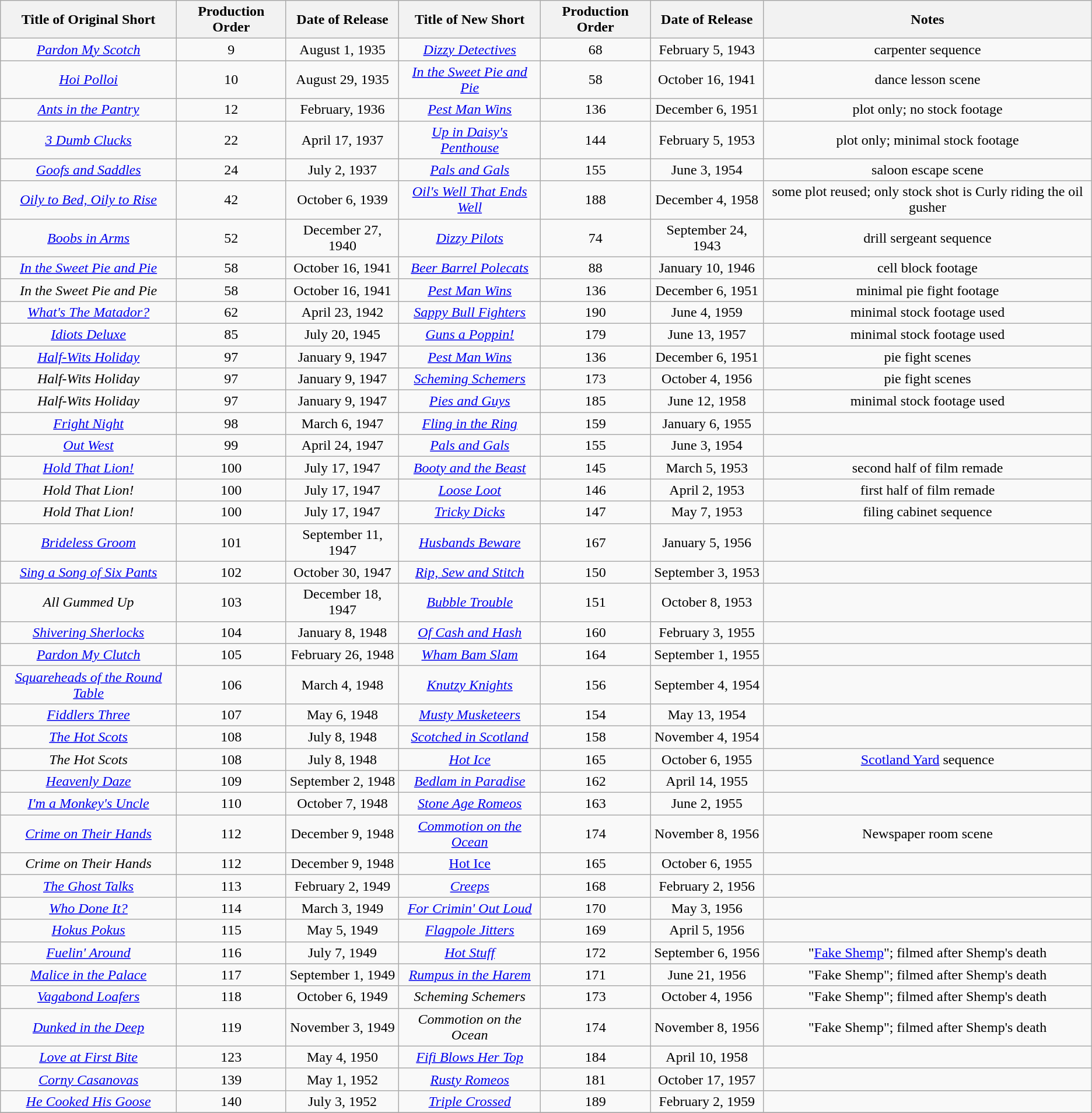<table class="sortable wikitable">
<tr>
<th>Title of Original Short</th>
<th>Production Order</th>
<th>Date of Release</th>
<th>Title of New Short</th>
<th>Production Order</th>
<th>Date of Release</th>
<th>Notes</th>
</tr>
<tr>
<td align="center"><em><a href='#'>Pardon My Scotch</a></em></td>
<td align="center">9</td>
<td align="center">August 1, 1935</td>
<td align="center"><em><a href='#'>Dizzy Detectives</a></em></td>
<td align="center">68</td>
<td align="center">February 5, 1943</td>
<td align="center">carpenter sequence</td>
</tr>
<tr>
<td align="center"><em><a href='#'>Hoi Polloi</a></em></td>
<td align="center">10</td>
<td align="center">August 29, 1935</td>
<td align="center"><em><a href='#'>In the Sweet Pie and Pie</a></em></td>
<td align="center">58</td>
<td align="center">October 16, 1941</td>
<td align="center">dance lesson scene</td>
</tr>
<tr>
<td align="center"><em><a href='#'>Ants in the Pantry</a></em></td>
<td align="center">12</td>
<td align="center">February, 1936</td>
<td align="center"><em><a href='#'>Pest Man Wins</a></em></td>
<td align="center">136</td>
<td align="center">December 6, 1951</td>
<td align="center">plot only; no stock footage</td>
</tr>
<tr>
<td align="center"><em><a href='#'>3 Dumb Clucks</a></em></td>
<td align="center">22</td>
<td align="center">April 17, 1937</td>
<td align="center"><em><a href='#'>Up in Daisy's Penthouse</a></em></td>
<td align="center">144</td>
<td align="center">February 5, 1953</td>
<td align="center">plot only; minimal stock footage</td>
</tr>
<tr>
<td align="center"><em><a href='#'>Goofs and Saddles</a></em></td>
<td align="center">24</td>
<td align="center">July 2, 1937</td>
<td align="center"><em><a href='#'>Pals and Gals</a></em></td>
<td align="center">155</td>
<td align="center">June 3, 1954</td>
<td align="center">saloon escape scene</td>
</tr>
<tr>
<td align="center"><em><a href='#'>Oily to Bed, Oily to Rise</a></em></td>
<td align="center">42</td>
<td align="center">October 6, 1939</td>
<td align="center"><em><a href='#'>Oil's Well That Ends Well</a></em></td>
<td align="center">188</td>
<td align="center">December 4, 1958</td>
<td align="center">some plot reused; only stock shot is Curly riding the oil gusher</td>
</tr>
<tr>
<td align="center"><em><a href='#'>Boobs in Arms</a></em></td>
<td align="center">52</td>
<td align="center">December 27, 1940</td>
<td align="center"><em><a href='#'>Dizzy Pilots</a></em></td>
<td align="center">74</td>
<td align="center">September 24, 1943</td>
<td align="center">drill sergeant sequence</td>
</tr>
<tr>
<td align="center"><em><a href='#'>In the Sweet Pie and Pie</a></em></td>
<td align="center">58</td>
<td align="center">October 16, 1941</td>
<td align="center"><em><a href='#'>Beer Barrel Polecats</a></em></td>
<td align="center">88</td>
<td align="center">January 10, 1946</td>
<td align="center">cell block footage</td>
</tr>
<tr>
<td align="center"><em>In the Sweet Pie and Pie</em></td>
<td align="center">58</td>
<td align="center">October 16, 1941</td>
<td align="center"><em><a href='#'>Pest Man Wins</a></em></td>
<td align="center">136</td>
<td align="center">December 6, 1951</td>
<td align="center">minimal pie fight footage</td>
</tr>
<tr>
<td align="center"><em><a href='#'>What's The Matador?</a></em></td>
<td align="center">62</td>
<td align="center">April 23, 1942</td>
<td align="center"><em><a href='#'>Sappy Bull Fighters</a></em></td>
<td align="center">190</td>
<td align="center">June 4, 1959</td>
<td align="center">minimal stock footage used</td>
</tr>
<tr>
<td align="center"><em><a href='#'>Idiots Deluxe</a></em></td>
<td align="center">85</td>
<td align="center">July 20, 1945</td>
<td align="center"><em><a href='#'>Guns a Poppin!</a></em></td>
<td align="center">179</td>
<td align="center">June 13, 1957</td>
<td align="center">minimal stock footage used</td>
</tr>
<tr>
<td align="center"><em><a href='#'>Half-Wits Holiday</a></em></td>
<td align="center">97</td>
<td align="center">January 9, 1947</td>
<td align="center"><em><a href='#'>Pest Man Wins</a></em></td>
<td align="center">136</td>
<td align="center">December 6, 1951</td>
<td align="center">pie fight scenes</td>
</tr>
<tr>
<td align="center"><em>Half-Wits Holiday</em></td>
<td align="center">97</td>
<td align="center">January 9, 1947</td>
<td align="center"><em><a href='#'>Scheming Schemers</a></em></td>
<td align="center">173</td>
<td align="center">October 4, 1956</td>
<td align="center">pie fight scenes</td>
</tr>
<tr>
<td align="center"><em>Half-Wits Holiday</em></td>
<td align="center">97</td>
<td align="center">January 9, 1947</td>
<td align="center"><em><a href='#'>Pies and Guys</a></em></td>
<td align="center">185</td>
<td align="center">June 12, 1958</td>
<td align="center">minimal stock footage used</td>
</tr>
<tr>
<td align="center"><em><a href='#'>Fright Night</a></em></td>
<td align="center">98</td>
<td align="center">March 6, 1947</td>
<td align="center"><em><a href='#'>Fling in the Ring</a></em></td>
<td align="center">159</td>
<td align="center">January 6, 1955</td>
<td align="center"></td>
</tr>
<tr>
<td align="center"><em><a href='#'>Out West</a></em></td>
<td align="center">99</td>
<td align="center">April 24, 1947</td>
<td align="center"><em><a href='#'>Pals and Gals</a></em></td>
<td align="center">155</td>
<td align="center">June 3, 1954</td>
<td align="center"></td>
</tr>
<tr>
<td align="center"><em><a href='#'>Hold That Lion!</a></em></td>
<td align="center">100</td>
<td align="center">July 17, 1947</td>
<td align="center"><em><a href='#'>Booty and the Beast</a></em></td>
<td align="center">145</td>
<td align="center">March 5, 1953</td>
<td align="center">second half of film remade</td>
</tr>
<tr>
<td align="center"><em>Hold That Lion!</em></td>
<td align="center">100</td>
<td align="center">July 17, 1947</td>
<td align="center"><em><a href='#'>Loose Loot</a></em></td>
<td align="center">146</td>
<td align="center">April 2, 1953</td>
<td align="center">first half of film remade</td>
</tr>
<tr>
<td align="center"><em>Hold That Lion!</em></td>
<td align="center">100</td>
<td align="center">July 17, 1947</td>
<td align="center"><em><a href='#'>Tricky Dicks</a></em></td>
<td align="center">147</td>
<td align="center">May 7, 1953</td>
<td align="center">filing cabinet sequence</td>
</tr>
<tr>
<td align="center"><em><a href='#'>Brideless Groom</a></em></td>
<td align="center">101</td>
<td align="center">September 11, 1947</td>
<td align="center"><em><a href='#'>Husbands Beware</a></em></td>
<td align="center">167</td>
<td align="center">January 5, 1956</td>
<td align="center"></td>
</tr>
<tr>
<td align="center"><em><a href='#'>Sing a Song of Six Pants</a></em></td>
<td align="center">102</td>
<td align="center">October 30, 1947</td>
<td align="center"><em><a href='#'>Rip, Sew and Stitch</a></em></td>
<td align="center">150</td>
<td align="center">September 3, 1953</td>
<td align="center"></td>
</tr>
<tr>
<td align="center"><em>All Gummed Up</em></td>
<td align="center">103</td>
<td align="center">December 18, 1947</td>
<td align="center"><em><a href='#'>Bubble Trouble</a></em></td>
<td align="center">151</td>
<td align="center">October 8, 1953</td>
<td align="center"></td>
</tr>
<tr>
<td align="center"><em><a href='#'>Shivering Sherlocks</a></em></td>
<td align="center">104</td>
<td align="center">January 8, 1948</td>
<td align="center"><em><a href='#'>Of Cash and Hash</a></em></td>
<td align="center">160</td>
<td align="center">February 3, 1955</td>
<td align="center"></td>
</tr>
<tr>
<td align="center"><em><a href='#'>Pardon My Clutch</a></em></td>
<td align="center">105</td>
<td align="center">February 26, 1948</td>
<td align="center"><em><a href='#'>Wham Bam Slam</a></em></td>
<td align="center">164</td>
<td align="center">September 1, 1955</td>
<td align="center"></td>
</tr>
<tr>
<td align="center"><em><a href='#'>Squareheads of the Round Table</a></em></td>
<td align="center">106</td>
<td align="center">March 4, 1948</td>
<td align="center"><em><a href='#'>Knutzy Knights</a></em></td>
<td align="center">156</td>
<td align="center">September 4, 1954</td>
<td align="center"></td>
</tr>
<tr>
<td align="center"><em><a href='#'>Fiddlers Three</a></em></td>
<td align="center">107</td>
<td align="center">May 6, 1948</td>
<td align="center"><em><a href='#'>Musty Musketeers</a></em></td>
<td align="center">154</td>
<td align="center">May 13, 1954</td>
<td align="center"></td>
</tr>
<tr>
<td align="center"><em><a href='#'>The Hot Scots</a></em></td>
<td align="center">108</td>
<td align="center">July 8, 1948</td>
<td align="center"><em><a href='#'>Scotched in Scotland</a></em></td>
<td align="center">158</td>
<td align="center">November 4, 1954</td>
<td align="center"></td>
</tr>
<tr>
<td align="center"><em>The Hot Scots</em></td>
<td align="center">108</td>
<td align="center">July 8, 1948</td>
<td align="center"><em><a href='#'>Hot Ice</a></em></td>
<td align="center">165</td>
<td align="center">October 6, 1955</td>
<td align="center"><a href='#'>Scotland Yard</a> sequence</td>
</tr>
<tr>
<td align="center"><em><a href='#'>Heavenly Daze</a></em></td>
<td align="center">109</td>
<td align="center">September 2, 1948</td>
<td align="center"><em><a href='#'>Bedlam in Paradise</a></em></td>
<td align="center">162</td>
<td align="center">April 14, 1955</td>
<td align="center"></td>
</tr>
<tr>
<td align="center"><em><a href='#'>I'm a Monkey's Uncle</a></em></td>
<td align="center">110</td>
<td align="center">October 7, 1948</td>
<td align="center"><em><a href='#'>Stone Age Romeos</a></em></td>
<td align="center">163</td>
<td align="center">June 2, 1955</td>
<td align="center"></td>
</tr>
<tr>
<td align="center"><em><a href='#'>Crime on Their Hands</a></em></td>
<td align="center">112</td>
<td align="center">December 9, 1948</td>
<td align="center"><em><a href='#'>Commotion on the Ocean</a></em></td>
<td align="center">174</td>
<td align="center">November 8, 1956</td>
<td align="center">Newspaper room scene</td>
</tr>
<tr>
<td align="center"><em>Crime on Their Hands</em></td>
<td align="center">112</td>
<td align="center">December 9, 1948</td>
<td align="center"><a href='#'>Hot Ice</a></td>
<td align="center">165</td>
<td align="center">October 6, 1955</td>
<td align="center"></td>
</tr>
<tr>
<td align="center"><em><a href='#'>The Ghost Talks</a></em></td>
<td align="center">113</td>
<td align="center">February 2, 1949</td>
<td align="center"><em><a href='#'>Creeps</a></em></td>
<td align="center">168</td>
<td align="center">February 2, 1956</td>
<td align="center"></td>
</tr>
<tr>
<td align="center"><em><a href='#'>Who Done It?</a></em></td>
<td align="center">114</td>
<td align="center">March 3, 1949</td>
<td align="center"><em><a href='#'>For Crimin' Out Loud</a></em></td>
<td align="center">170</td>
<td align="center">May 3, 1956</td>
<td align="center"></td>
</tr>
<tr>
<td align="center"><em><a href='#'>Hokus Pokus</a></em></td>
<td align="center">115</td>
<td align="center">May 5, 1949</td>
<td align="center"><em><a href='#'>Flagpole Jitters</a></em></td>
<td align="center">169</td>
<td align="center">April 5, 1956</td>
<td align="center"></td>
</tr>
<tr>
<td align="center"><em><a href='#'>Fuelin' Around</a></em></td>
<td align="center">116</td>
<td align="center">July 7, 1949</td>
<td align="center"><em><a href='#'>Hot Stuff</a></em></td>
<td align="center">172</td>
<td align="center">September 6, 1956</td>
<td align="center">"<a href='#'>Fake Shemp</a>"; filmed after Shemp's death</td>
</tr>
<tr>
<td align="center"><em><a href='#'>Malice in the Palace</a></em></td>
<td align="center">117</td>
<td align="center">September 1, 1949</td>
<td align="center"><em><a href='#'>Rumpus in the Harem</a></em></td>
<td align="center">171</td>
<td align="center">June 21, 1956</td>
<td align="center">"Fake Shemp"; filmed after Shemp's death</td>
</tr>
<tr>
<td align="center"><em><a href='#'>Vagabond Loafers</a></em></td>
<td align="center">118</td>
<td align="center">October 6, 1949</td>
<td align="center"><em>Scheming Schemers</em></td>
<td align="center">173</td>
<td align="center">October 4, 1956</td>
<td align="center">"Fake Shemp"; filmed after Shemp's death</td>
</tr>
<tr>
<td align="center"><em><a href='#'>Dunked in the Deep</a></em></td>
<td align="center">119</td>
<td align="center">November 3, 1949</td>
<td align="center"><em>Commotion on the Ocean</em></td>
<td align="center">174</td>
<td align="center">November 8, 1956</td>
<td align="center">"Fake Shemp"; filmed after Shemp's death</td>
</tr>
<tr>
<td align="center"><em><a href='#'>Love at First Bite</a></em></td>
<td align="center">123</td>
<td align="center">May 4, 1950</td>
<td align="center"><em><a href='#'>Fifi Blows Her Top</a></em></td>
<td align="center">184</td>
<td align="center">April 10, 1958</td>
<td align="center"></td>
</tr>
<tr>
<td align="center"><em><a href='#'>Corny Casanovas</a></em></td>
<td align="center">139</td>
<td align="center">May 1, 1952</td>
<td align="center"><em><a href='#'>Rusty Romeos</a></em></td>
<td align="center">181</td>
<td align="center">October 17, 1957</td>
<td align="center"></td>
</tr>
<tr>
<td align="center"><em><a href='#'>He Cooked His Goose</a></em></td>
<td align="center">140</td>
<td align="center">July 3, 1952</td>
<td align="center"><em><a href='#'>Triple Crossed</a></em></td>
<td align="center">189</td>
<td align="center">February 2, 1959</td>
<td align="center"></td>
</tr>
<tr>
</tr>
</table>
